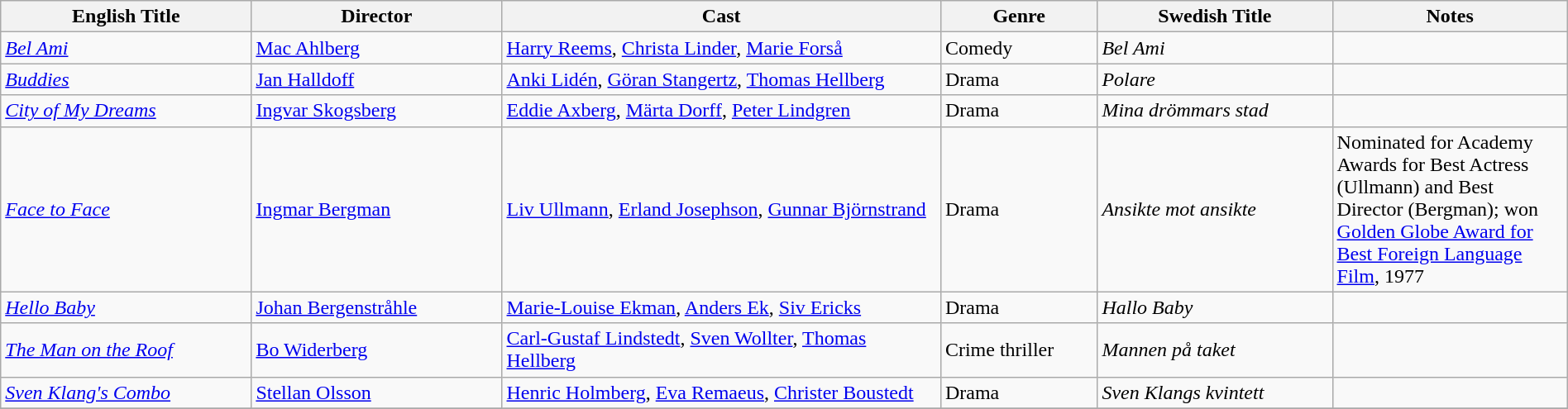<table class="wikitable" style="width:100%;">
<tr>
<th style="width:16%;">English Title</th>
<th style="width:16%;">Director</th>
<th style="width:28%;">Cast</th>
<th style="width:10%;">Genre</th>
<th style="width:15%;">Swedish Title</th>
<th style="width:15%;">Notes</th>
</tr>
<tr>
<td><em><a href='#'>Bel Ami</a></em></td>
<td><a href='#'>Mac Ahlberg</a></td>
<td><a href='#'>Harry Reems</a>, <a href='#'>Christa Linder</a>, <a href='#'>Marie Forså</a></td>
<td>Comedy</td>
<td><em>Bel Ami</em></td>
<td></td>
</tr>
<tr>
<td><em><a href='#'>Buddies</a></em></td>
<td><a href='#'>Jan Halldoff</a></td>
<td><a href='#'>Anki Lidén</a>, <a href='#'>Göran Stangertz</a>, <a href='#'>Thomas Hellberg</a></td>
<td>Drama</td>
<td><em>Polare</em></td>
<td></td>
</tr>
<tr>
<td><em><a href='#'>City of My Dreams</a></em></td>
<td><a href='#'>Ingvar Skogsberg</a></td>
<td><a href='#'>Eddie Axberg</a>, <a href='#'>Märta Dorff</a>, <a href='#'>Peter Lindgren</a></td>
<td>Drama</td>
<td><em>Mina drömmars stad</em></td>
<td></td>
</tr>
<tr>
<td><em><a href='#'>Face to Face</a></em></td>
<td><a href='#'>Ingmar Bergman</a></td>
<td><a href='#'>Liv Ullmann</a>, <a href='#'>Erland Josephson</a>, <a href='#'>Gunnar Björnstrand</a></td>
<td>Drama</td>
<td><em>Ansikte mot ansikte</em></td>
<td>Nominated for Academy Awards for Best Actress (Ullmann) and Best Director (Bergman); won <a href='#'>Golden Globe Award for Best Foreign Language Film</a>, 1977</td>
</tr>
<tr>
<td><em><a href='#'>Hello Baby</a></em></td>
<td><a href='#'>Johan Bergenstråhle</a></td>
<td><a href='#'>Marie-Louise Ekman</a>, <a href='#'>Anders Ek</a>, <a href='#'>Siv Ericks</a></td>
<td>Drama</td>
<td><em>Hallo Baby</em></td>
<td></td>
</tr>
<tr>
<td><em><a href='#'>The Man on the Roof</a></em></td>
<td><a href='#'>Bo Widerberg</a></td>
<td><a href='#'>Carl-Gustaf Lindstedt</a>, <a href='#'>Sven Wollter</a>, <a href='#'>Thomas Hellberg</a></td>
<td>Crime thriller</td>
<td><em>Mannen på taket</em></td>
<td></td>
</tr>
<tr>
<td><em><a href='#'>Sven Klang's Combo</a></em></td>
<td><a href='#'>Stellan Olsson</a></td>
<td><a href='#'>Henric Holmberg</a>, <a href='#'>Eva Remaeus</a>, <a href='#'>Christer Boustedt</a></td>
<td>Drama</td>
<td><em>Sven Klangs kvintett</em></td>
<td></td>
</tr>
<tr>
</tr>
</table>
